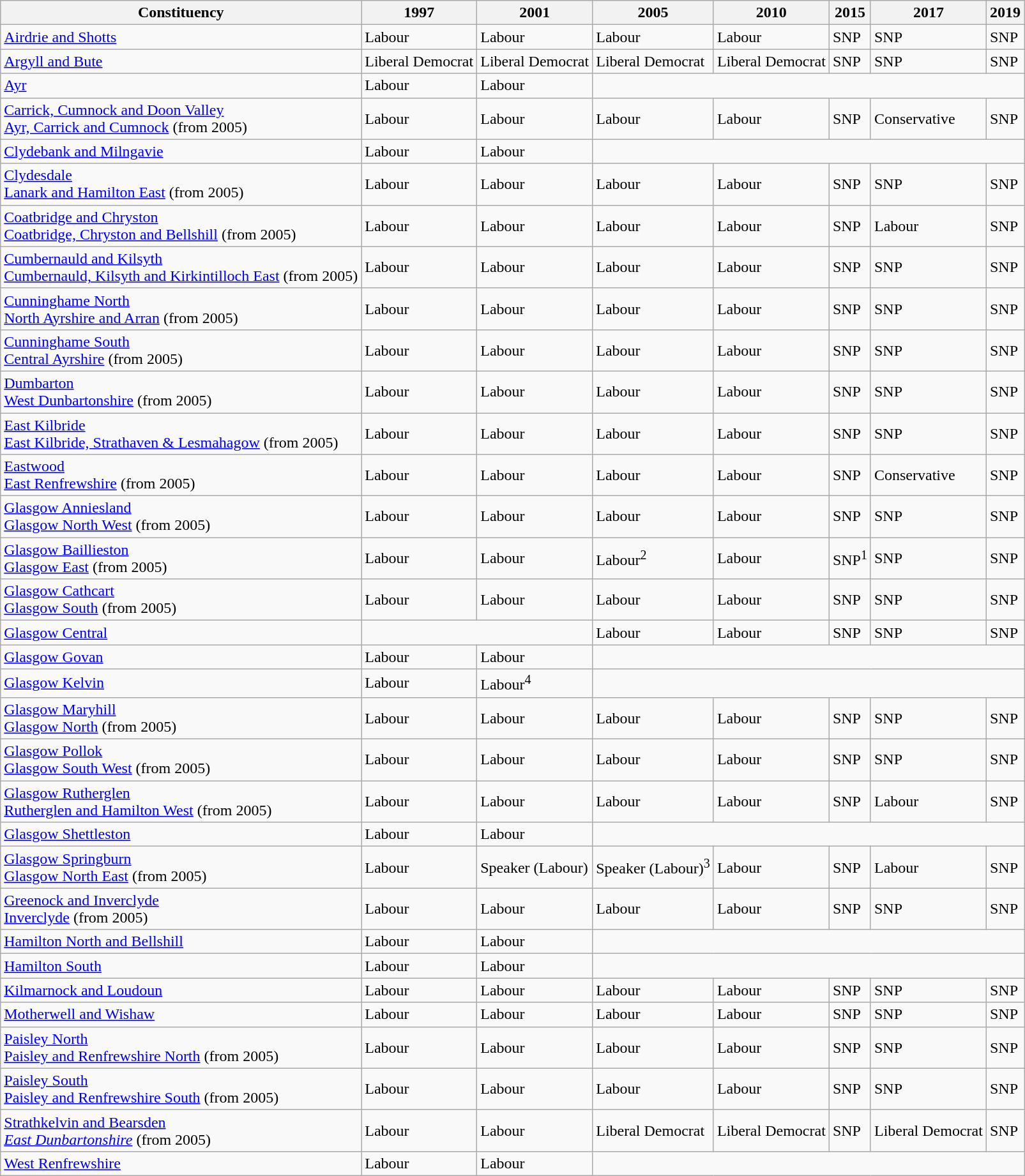<table class="wikitable">
<tr>
<th>Constituency</th>
<th>1997</th>
<th>2001</th>
<th>2005</th>
<th>2010</th>
<th>2015</th>
<th>2017</th>
<th>2019</th>
</tr>
<tr>
<td><a href='#'>Airdrie and Shotts</a></td>
<td bgcolor=>Labour</td>
<td bgcolor=>Labour</td>
<td bgcolor=>Labour</td>
<td bgcolor=>Labour</td>
<td bgcolor=>SNP</td>
<td bgcolor=>SNP</td>
<td bgcolor=>SNP</td>
</tr>
<tr>
<td><a href='#'>Argyll and Bute</a></td>
<td bgcolor=>Liberal Democrat</td>
<td bgcolor=>Liberal Democrat</td>
<td bgcolor=>Liberal Democrat</td>
<td bgcolor=>Liberal Democrat</td>
<td bgcolor=>SNP</td>
<td bgcolor=>SNP</td>
<td bgcolor=>SNP</td>
</tr>
<tr>
<td><a href='#'>Ayr</a></td>
<td bgcolor=>Labour</td>
<td bgcolor=>Labour</td>
<td colspan="5"></td>
</tr>
<tr>
<td><a href='#'>Carrick, Cumnock and Doon Valley</a><br><a href='#'>Ayr, Carrick and Cumnock</a> (from 2005)</td>
<td bgcolor=>Labour</td>
<td bgcolor=>Labour</td>
<td bgcolor=>Labour</td>
<td bgcolor=>Labour</td>
<td bgcolor=>SNP</td>
<td bgcolor=>Conservative</td>
<td bgcolor=>SNP</td>
</tr>
<tr>
<td><a href='#'>Clydebank and Milngavie</a></td>
<td bgcolor=>Labour</td>
<td bgcolor=>Labour</td>
<td colspan="5"></td>
</tr>
<tr>
<td><a href='#'>Clydesdale</a><br><a href='#'>Lanark and Hamilton East</a> (from 2005)</td>
<td bgcolor=>Labour</td>
<td bgcolor=>Labour</td>
<td bgcolor=>Labour</td>
<td bgcolor=>Labour</td>
<td bgcolor=>SNP</td>
<td bgcolor=>SNP</td>
<td bgcolor=>SNP</td>
</tr>
<tr>
<td><a href='#'>Coatbridge and Chryston</a><br><a href='#'>Coatbridge, Chryston and Bellshill</a> (from 2005)</td>
<td bgcolor=>Labour</td>
<td bgcolor=>Labour</td>
<td bgcolor=>Labour</td>
<td bgcolor=>Labour</td>
<td bgcolor=>SNP</td>
<td bgcolor=>Labour</td>
<td bgcolor=>SNP</td>
</tr>
<tr>
<td><a href='#'>Cumbernauld and Kilsyth</a><br><a href='#'>Cumbernauld, Kilsyth and Kirkintilloch East</a> (from 2005)</td>
<td bgcolor=>Labour</td>
<td bgcolor=>Labour</td>
<td bgcolor=>Labour</td>
<td bgcolor=>Labour</td>
<td bgcolor=>SNP</td>
<td bgcolor=>SNP</td>
<td bgcolor=>SNP</td>
</tr>
<tr>
<td><a href='#'>Cunninghame North</a><br><a href='#'>North Ayrshire and Arran</a> (from 2005)</td>
<td bgcolor=>Labour</td>
<td bgcolor=>Labour</td>
<td bgcolor=>Labour</td>
<td bgcolor=>Labour</td>
<td bgcolor=>SNP</td>
<td bgcolor=>SNP</td>
<td bgcolor=>SNP</td>
</tr>
<tr>
<td><a href='#'>Cunninghame South</a><br><a href='#'>Central Ayrshire</a> (from 2005)</td>
<td bgcolor=>Labour</td>
<td bgcolor=>Labour</td>
<td bgcolor=>Labour</td>
<td bgcolor=>Labour</td>
<td bgcolor=>SNP</td>
<td bgcolor=>SNP</td>
<td bgcolor=>SNP</td>
</tr>
<tr>
<td><a href='#'>Dumbarton</a><br><a href='#'>West Dunbartonshire</a> (from 2005)</td>
<td bgcolor=>Labour</td>
<td bgcolor=>Labour</td>
<td bgcolor=>Labour</td>
<td bgcolor=>Labour</td>
<td bgcolor=>SNP</td>
<td bgcolor=>SNP</td>
<td bgcolor=>SNP</td>
</tr>
<tr>
<td><a href='#'>East Kilbride</a><br><a href='#'>East Kilbride, Strathaven & Lesmahagow</a> (from 2005)</td>
<td bgcolor=>Labour</td>
<td bgcolor=>Labour</td>
<td bgcolor=>Labour</td>
<td bgcolor=>Labour</td>
<td bgcolor=>SNP</td>
<td bgcolor=>SNP</td>
<td bgcolor=>SNP</td>
</tr>
<tr>
<td><a href='#'>Eastwood</a><br><a href='#'>East Renfrewshire</a> (from 2005)</td>
<td bgcolor=>Labour</td>
<td bgcolor=>Labour</td>
<td bgcolor=>Labour</td>
<td bgcolor=>Labour</td>
<td bgcolor=>SNP</td>
<td bgcolor=>Conservative</td>
<td bgcolor=>SNP</td>
</tr>
<tr>
<td><a href='#'>Glasgow Anniesland</a><br><a href='#'>Glasgow North West</a> (from 2005)</td>
<td bgcolor=>Labour</td>
<td bgcolor=>Labour</td>
<td bgcolor=>Labour</td>
<td bgcolor=>Labour</td>
<td bgcolor=>SNP</td>
<td bgcolor=>SNP</td>
<td bgcolor=>SNP</td>
</tr>
<tr>
<td><a href='#'>Glasgow Baillieston</a><br><a href='#'>Glasgow East</a> (from 2005)</td>
<td bgcolor=>Labour</td>
<td bgcolor=>Labour</td>
<td bgcolor=>Labour<sup>2</sup></td>
<td bgcolor=>Labour</td>
<td bgcolor=>SNP<sup>1</sup></td>
<td bgcolor=>SNP</td>
<td bgcolor=>SNP</td>
</tr>
<tr>
<td><a href='#'>Glasgow Cathcart</a><br><a href='#'>Glasgow South</a> (from 2005)</td>
<td bgcolor=>Labour</td>
<td bgcolor=>Labour</td>
<td bgcolor=>Labour</td>
<td bgcolor=>Labour</td>
<td bgcolor=>SNP</td>
<td bgcolor=>SNP</td>
<td bgcolor=>SNP</td>
</tr>
<tr>
<td><a href='#'>Glasgow Central</a></td>
<td colspan="2"></td>
<td bgcolor=>Labour</td>
<td bgcolor=>Labour</td>
<td bgcolor=>SNP</td>
<td bgcolor=>SNP</td>
<td bgcolor=>SNP</td>
</tr>
<tr>
<td><a href='#'>Glasgow Govan</a></td>
<td bgcolor=>Labour</td>
<td bgcolor=>Labour</td>
<td colspan="5"></td>
</tr>
<tr>
<td><a href='#'>Glasgow Kelvin</a></td>
<td bgcolor=>Labour</td>
<td bgcolor=>Labour<sup>4</sup></td>
<td colspan="5"></td>
</tr>
<tr>
<td><a href='#'>Glasgow Maryhill</a><br><a href='#'>Glasgow North</a> (from 2005)</td>
<td bgcolor=>Labour</td>
<td bgcolor=>Labour</td>
<td bgcolor=>Labour</td>
<td bgcolor=>Labour</td>
<td bgcolor=>SNP</td>
<td bgcolor=>SNP</td>
<td bgcolor=>SNP</td>
</tr>
<tr>
<td><a href='#'>Glasgow Pollok</a><br><a href='#'>Glasgow South West</a> (from 2005)</td>
<td bgcolor=>Labour</td>
<td bgcolor=>Labour</td>
<td bgcolor=>Labour</td>
<td bgcolor=>Labour</td>
<td bgcolor=>SNP</td>
<td bgcolor=>SNP</td>
<td bgcolor=>SNP</td>
</tr>
<tr>
<td><a href='#'>Glasgow Rutherglen</a><br><a href='#'>Rutherglen and Hamilton West</a> (from 2005)</td>
<td bgcolor=>Labour</td>
<td bgcolor=>Labour</td>
<td bgcolor=>Labour</td>
<td bgcolor=>Labour</td>
<td bgcolor=>SNP</td>
<td bgcolor=>Labour</td>
<td bgcolor=>SNP</td>
</tr>
<tr>
<td><a href='#'>Glasgow Shettleston</a></td>
<td bgcolor=>Labour</td>
<td bgcolor=>Labour</td>
<td colspan="5"></td>
</tr>
<tr>
<td><a href='#'>Glasgow Springburn</a><br><a href='#'>Glasgow North East</a> (from 2005)</td>
<td bgcolor=>Labour</td>
<td>Speaker (Labour)</td>
<td>Speaker (Labour)<sup>3</sup></td>
<td bgcolor=>Labour</td>
<td bgcolor=>SNP</td>
<td bgcolor=>Labour</td>
<td bgcolor=>SNP</td>
</tr>
<tr>
<td><a href='#'>Greenock and Inverclyde</a><br><a href='#'>Inverclyde</a> (from 2005)</td>
<td bgcolor=>Labour</td>
<td bgcolor=>Labour</td>
<td bgcolor=>Labour</td>
<td bgcolor=>Labour</td>
<td bgcolor=>SNP</td>
<td bgcolor=>SNP</td>
<td bgcolor=>SNP</td>
</tr>
<tr>
<td><a href='#'>Hamilton North and Bellshill</a></td>
<td bgcolor=>Labour</td>
<td bgcolor=>Labour</td>
<td colspan="5"></td>
</tr>
<tr>
<td><a href='#'>Hamilton South</a></td>
<td bgcolor=>Labour</td>
<td bgcolor=>Labour</td>
<td colspan="5"></td>
</tr>
<tr>
<td><a href='#'>Kilmarnock and Loudoun</a></td>
<td bgcolor=>Labour</td>
<td bgcolor=>Labour</td>
<td bgcolor=>Labour</td>
<td bgcolor=>Labour</td>
<td bgcolor=>SNP</td>
<td bgcolor=>SNP</td>
<td bgcolor=>SNP</td>
</tr>
<tr>
<td><a href='#'>Motherwell and Wishaw</a></td>
<td bgcolor=>Labour</td>
<td bgcolor=>Labour</td>
<td bgcolor=>Labour</td>
<td bgcolor=>Labour</td>
<td bgcolor=>SNP</td>
<td bgcolor=>SNP</td>
<td bgcolor=>SNP</td>
</tr>
<tr>
<td><a href='#'>Paisley North</a><br><a href='#'>Paisley and Renfrewshire North</a> (from 2005)</td>
<td bgcolor=>Labour</td>
<td bgcolor=>Labour</td>
<td bgcolor=>Labour</td>
<td bgcolor=>Labour</td>
<td bgcolor=>SNP</td>
<td bgcolor=>SNP</td>
<td bgcolor=>SNP</td>
</tr>
<tr>
<td><a href='#'>Paisley South</a><br><a href='#'>Paisley and Renfrewshire South</a> (from 2005)</td>
<td bgcolor=>Labour</td>
<td bgcolor=>Labour</td>
<td bgcolor=>Labour</td>
<td bgcolor=>Labour</td>
<td bgcolor=>SNP</td>
<td bgcolor=>SNP</td>
<td bgcolor=>SNP</td>
</tr>
<tr>
<td><a href='#'>Strathkelvin and Bearsden</a><br><em><a href='#'>East Dunbartonshire</a></em> (from 2005)</td>
<td bgcolor=>Labour</td>
<td bgcolor=>Labour</td>
<td bgcolor=>Liberal Democrat</td>
<td bgcolor=>Liberal Democrat</td>
<td bgcolor=>SNP</td>
<td bgcolor=>Liberal Democrat</td>
<td bgcolor=>SNP</td>
</tr>
<tr>
<td><a href='#'>West Renfrewshire</a></td>
<td bgcolor=>Labour</td>
<td bgcolor=>Labour</td>
<td colspan="5"></td>
</tr>
</table>
